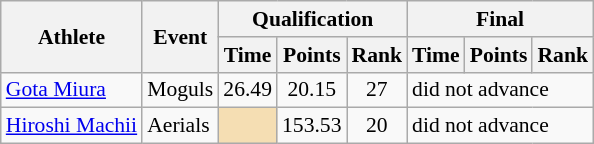<table class="wikitable" style="font-size:90%">
<tr>
<th rowspan="2">Athlete</th>
<th rowspan="2">Event</th>
<th colspan="3">Qualification</th>
<th colspan="3">Final</th>
</tr>
<tr>
<th>Time</th>
<th>Points</th>
<th>Rank</th>
<th>Time</th>
<th>Points</th>
<th>Rank</th>
</tr>
<tr>
<td><a href='#'>Gota Miura</a></td>
<td>Moguls</td>
<td align="center">26.49</td>
<td align="center">20.15</td>
<td align="center">27</td>
<td colspan="3">did not advance</td>
</tr>
<tr>
<td><a href='#'>Hiroshi Machii</a></td>
<td>Aerials</td>
<td bgcolor="wheat"></td>
<td align="center">153.53</td>
<td align="center">20</td>
<td colspan="3">did not advance</td>
</tr>
</table>
